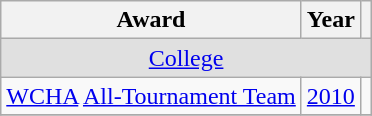<table class="wikitable">
<tr>
<th>Award</th>
<th>Year</th>
<th></th>
</tr>
<tr ALIGN="center" bgcolor="#e0e0e0">
<td colspan="3"><a href='#'>College</a></td>
</tr>
<tr>
<td><a href='#'>WCHA</a> <a href='#'>All-Tournament Team</a></td>
<td><a href='#'>2010</a></td>
<td></td>
</tr>
<tr>
</tr>
</table>
